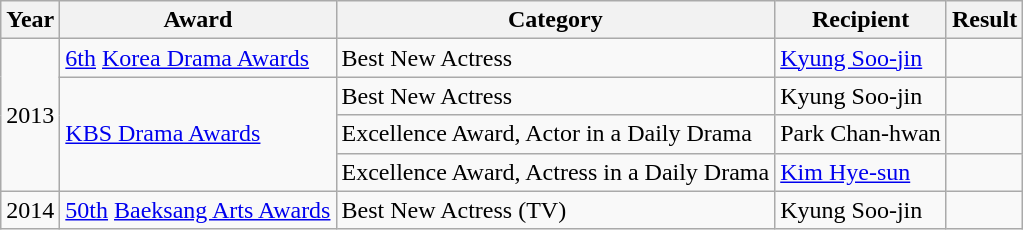<table class="wikitable">
<tr>
<th>Year</th>
<th>Award</th>
<th>Category</th>
<th>Recipient</th>
<th>Result</th>
</tr>
<tr>
<td rowspan=4>2013</td>
<td><a href='#'>6th</a> <a href='#'>Korea Drama Awards</a></td>
<td>Best New Actress</td>
<td><a href='#'>Kyung Soo-jin</a></td>
<td></td>
</tr>
<tr>
<td rowspan=3><a href='#'>KBS Drama Awards</a></td>
<td>Best New Actress</td>
<td>Kyung Soo-jin</td>
<td></td>
</tr>
<tr>
<td>Excellence Award, Actor in a Daily Drama</td>
<td>Park Chan-hwan</td>
<td></td>
</tr>
<tr>
<td>Excellence Award, Actress in a Daily Drama</td>
<td><a href='#'>Kim Hye-sun</a></td>
<td></td>
</tr>
<tr>
<td>2014</td>
<td><a href='#'>50th</a> <a href='#'>Baeksang Arts Awards</a></td>
<td>Best New Actress (TV)</td>
<td>Kyung Soo-jin</td>
<td></td>
</tr>
</table>
